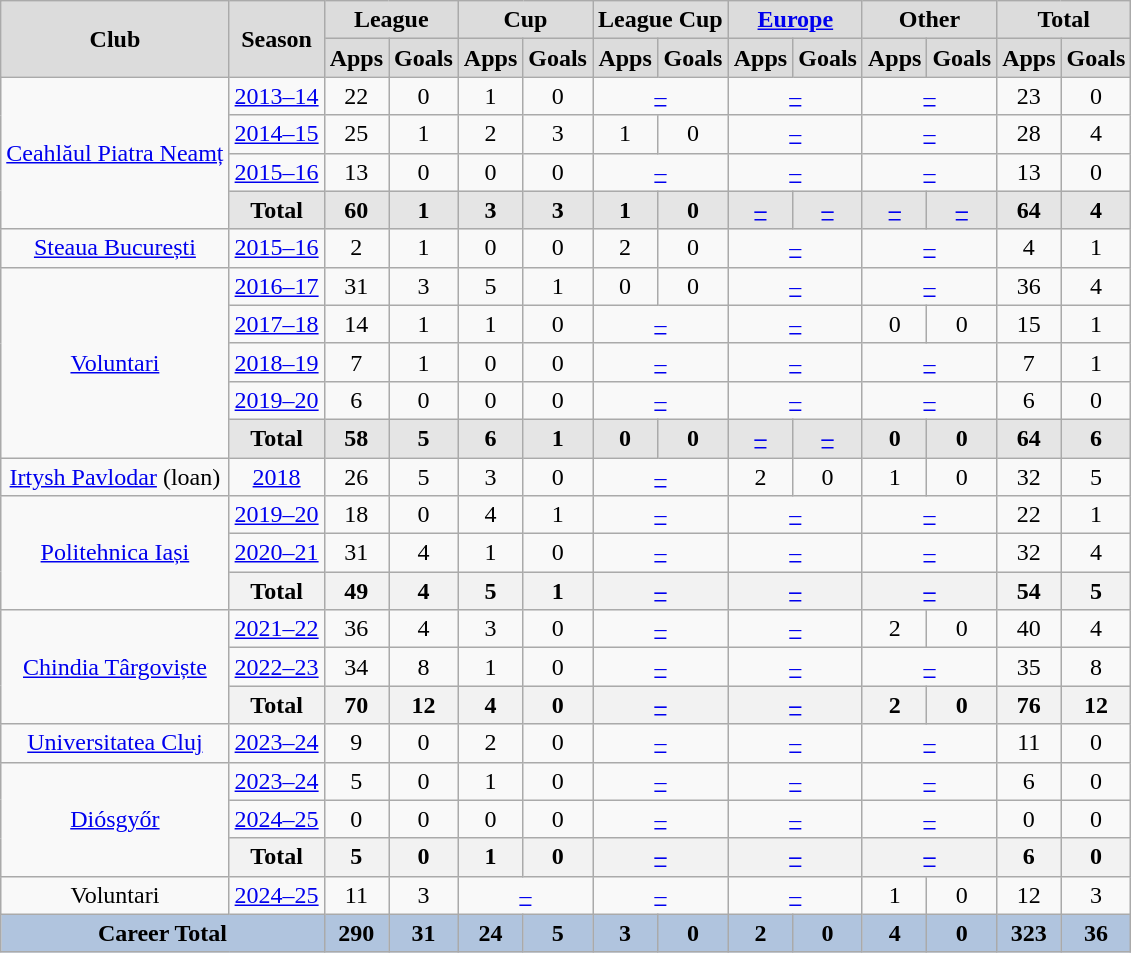<table class="wikitable" style="text-align: center;">
<tr>
<th style="background: #DCDCDC; text-align: center" rowspan="2"><strong>Club</strong></th>
<th style="background: #DCDCDC; text-align: center" rowspan="2"><strong>Season</strong></th>
<th style="background: #DCDCDC; text-align: center" colspan="2"><strong>League</strong></th>
<th style="background: #DCDCDC; text-align: center" colspan="2"><strong>Cup</strong></th>
<th style="background: #DCDCDC; text-align: center" colspan="2"><strong>League Cup</strong></th>
<th style="background: #DCDCDC; text-align: center" colspan="2"><a href='#'>Europe</a></th>
<th style="background: #DCDCDC; text-align: center" colspan="2"><strong>Other</strong></th>
<th style="background: #DCDCDC; text-align: center" colspan="3"><strong>Total</strong></th>
</tr>
<tr>
<th style="background:#dcdcdc; text-align:center;">Apps</th>
<th style="background:#dcdcdc; text-align:center;">Goals</th>
<th style="background:#dcdcdc; text-align:center;">Apps</th>
<th style="background:#dcdcdc; text-align:center;">Goals</th>
<th style="background:#dcdcdc; text-align:center;">Apps</th>
<th style="background:#dcdcdc; text-align:center;">Goals</th>
<th style="background:#dcdcdc; text-align:center;">Apps</th>
<th style="background:#dcdcdc; text-align:center;">Goals</th>
<th style="background:#dcdcdc; text-align:center;">Apps</th>
<th style="background:#dcdcdc; text-align:center;">Goals</th>
<th style="background:#dcdcdc; text-align:center;">Apps</th>
<th style="background:#dcdcdc; text-align:center;">Goals</th>
</tr>
<tr>
<td rowspan="4"><a href='#'>Ceahlăul Piatra Neamț</a></td>
<td><a href='#'>2013–14</a></td>
<td>22</td>
<td>0</td>
<td>1</td>
<td>0</td>
<td rowspan=1 colspan="2"><a href='#'>–</a></td>
<td colspan="2" rowspan="1"><a href='#'>–</a></td>
<td colspan="2" rowspan="1"><a href='#'>–</a></td>
<td>23</td>
<td>0</td>
</tr>
<tr>
<td><a href='#'>2014–15</a></td>
<td>25</td>
<td>1</td>
<td>2</td>
<td>3</td>
<td>1</td>
<td>0</td>
<td rowspan=1 colspan="2"><a href='#'>–</a></td>
<td colspan="2" rowspan="1"><a href='#'>–</a></td>
<td>28</td>
<td>4</td>
</tr>
<tr>
<td><a href='#'>2015–16</a></td>
<td>13</td>
<td>0</td>
<td>0</td>
<td>0</td>
<td rowspan=1 colspan="2"><a href='#'>–</a></td>
<td colspan="2" rowspan="1"><a href='#'>–</a></td>
<td colspan="2" rowspan="1"><a href='#'>–</a></td>
<td>13</td>
<td>0</td>
</tr>
<tr>
<th style="background: #E5E5E5; text-align: center" colspan="1">Total</th>
<th style="background:#e5e5e5; text-align:center;">60</th>
<th style="background:#e5e5e5; text-align:center;">1</th>
<th style="background:#e5e5e5; text-align:center;">3</th>
<th style="background:#e5e5e5; text-align:center;">3</th>
<th style="background:#e5e5e5; text-align:center;">1</th>
<th style="background:#e5e5e5; text-align:center;">0</th>
<th style="background:#e5e5e5; text-align:center;"><a href='#'>–</a></th>
<th style="background:#e5e5e5; text-align:center;"><a href='#'>–</a></th>
<th style="background:#e5e5e5; text-align:center;"><a href='#'>–</a></th>
<th style="background:#e5e5e5; text-align:center;"><a href='#'>–</a></th>
<th style="background:#e5e5e5; text-align:center;">64</th>
<th style="background:#e5e5e5; text-align:center;">4</th>
</tr>
<tr>
<td><a href='#'>Steaua București</a></td>
<td><a href='#'>2015–16</a></td>
<td>2</td>
<td>1</td>
<td>0</td>
<td>0</td>
<td>2</td>
<td>0</td>
<td rowspan=1 colspan="2"><a href='#'>–</a></td>
<td colspan="2" rowspan="1"><a href='#'>–</a></td>
<td>4</td>
<td>1</td>
</tr>
<tr>
<td rowspan="5"><a href='#'>Voluntari</a></td>
<td><a href='#'>2016–17</a></td>
<td>31</td>
<td>3</td>
<td>5</td>
<td>1</td>
<td>0</td>
<td>0</td>
<td rowspan=1 colspan="2"><a href='#'>–</a></td>
<td colspan="2" rowspan="1"><a href='#'>–</a></td>
<td>36</td>
<td>4</td>
</tr>
<tr>
<td><a href='#'>2017–18</a></td>
<td>14</td>
<td>1</td>
<td>1</td>
<td>0</td>
<td rowspan=1 colspan="2"><a href='#'>–</a></td>
<td colspan="2" rowspan="1"><a href='#'>–</a></td>
<td>0</td>
<td>0</td>
<td>15</td>
<td>1</td>
</tr>
<tr>
<td><a href='#'>2018–19</a></td>
<td>7</td>
<td>1</td>
<td>0</td>
<td>0</td>
<td colspan="2"><a href='#'>–</a></td>
<td colspan="2"><a href='#'>–</a></td>
<td colspan="2"><a href='#'>–</a></td>
<td>7</td>
<td>1</td>
</tr>
<tr>
<td><a href='#'>2019–20</a></td>
<td>6</td>
<td>0</td>
<td>0</td>
<td>0</td>
<td colspan="2"><a href='#'>–</a></td>
<td colspan="2"><a href='#'>–</a></td>
<td colspan="2"><a href='#'>–</a></td>
<td>6</td>
<td>0</td>
</tr>
<tr>
<th colspan="1" style="background: #E5E5E5; text-align: center">Total</th>
<th style="background:#e5e5e5; text-align:center;">58</th>
<th style="background:#e5e5e5; text-align:center;">5</th>
<th style="background:#e5e5e5; text-align:center;">6</th>
<th style="background:#e5e5e5; text-align:center;">1</th>
<th style="background:#e5e5e5; text-align:center;">0</th>
<th style="background:#e5e5e5; text-align:center;">0</th>
<th style="background:#e5e5e5; text-align:center;"><a href='#'>–</a></th>
<th style="background:#e5e5e5; text-align:center;"><a href='#'>–</a></th>
<th style="background:#e5e5e5; text-align:center;">0</th>
<th style="background:#e5e5e5; text-align:center;">0</th>
<th style="background:#e5e5e5; text-align:center;">64</th>
<th style="background:#e5e5e5; text-align:center;">6</th>
</tr>
<tr>
<td><a href='#'>Irtysh Pavlodar</a> (loan)</td>
<td><a href='#'>2018</a></td>
<td>26</td>
<td>5</td>
<td>3</td>
<td>0</td>
<td colspan="2"><a href='#'>–</a></td>
<td>2</td>
<td>0</td>
<td>1</td>
<td>0</td>
<td>32</td>
<td>5</td>
</tr>
<tr>
<td rowspan="3"><a href='#'>Politehnica Iași</a></td>
<td><a href='#'>2019–20</a></td>
<td>18</td>
<td>0</td>
<td>4</td>
<td>1</td>
<td colspan="2"><a href='#'>–</a></td>
<td colspan="2"><a href='#'>–</a></td>
<td colspan="2"><a href='#'>–</a></td>
<td>22</td>
<td>1</td>
</tr>
<tr>
<td><a href='#'>2020–21</a></td>
<td>31</td>
<td>4</td>
<td>1</td>
<td>0</td>
<td colspan="2"><a href='#'>–</a></td>
<td colspan="2"><a href='#'>–</a></td>
<td colspan="2"><a href='#'>–</a></td>
<td>32</td>
<td>4</td>
</tr>
<tr>
<th colspan="1">Total</th>
<th>49</th>
<th>4</th>
<th>5</th>
<th>1</th>
<th colspan="2"><a href='#'>–</a></th>
<th colspan="2"><a href='#'>–</a></th>
<th colspan="2"><a href='#'>–</a></th>
<th>54</th>
<th>5</th>
</tr>
<tr>
<td rowspan="3"><a href='#'>Chindia Târgoviște</a></td>
<td><a href='#'>2021–22</a></td>
<td>36</td>
<td>4</td>
<td>3</td>
<td>0</td>
<td rowspan=1 colspan="2"><a href='#'>–</a></td>
<td colspan="2" rowspan="1"><a href='#'>–</a></td>
<td>2</td>
<td>0</td>
<td>40</td>
<td>4</td>
</tr>
<tr>
<td><a href='#'>2022–23</a></td>
<td>34</td>
<td>8</td>
<td>1</td>
<td>0</td>
<td rowspan=1 colspan="2"><a href='#'>–</a></td>
<td colspan="2" rowspan="1"><a href='#'>–</a></td>
<td colspan="2" rowspan="1"><a href='#'>–</a></td>
<td>35</td>
<td>8</td>
</tr>
<tr>
<th colspan="1">Total</th>
<th>70</th>
<th>12</th>
<th>4</th>
<th>0</th>
<th colspan="2"><a href='#'>–</a></th>
<th colspan="2"><a href='#'>–</a></th>
<th>2</th>
<th>0</th>
<th>76</th>
<th>12</th>
</tr>
<tr>
<td><a href='#'>Universitatea Cluj</a></td>
<td><a href='#'>2023–24</a></td>
<td>9</td>
<td>0</td>
<td>2</td>
<td>0</td>
<td rowspan=1 colspan="2"><a href='#'>–</a></td>
<td colspan="2" rowspan="1"><a href='#'>–</a></td>
<td colspan="2" rowspan="1"><a href='#'>–</a></td>
<td>11</td>
<td>0</td>
</tr>
<tr>
<td rowspan="3"><a href='#'>Diósgyőr</a></td>
<td><a href='#'>2023–24</a></td>
<td>5</td>
<td>0</td>
<td>1</td>
<td>0</td>
<td rowspan=1 colspan="2"><a href='#'>–</a></td>
<td colspan="2" rowspan="1"><a href='#'>–</a></td>
<td colspan="2" rowspan="1"><a href='#'>–</a></td>
<td>6</td>
<td>0</td>
</tr>
<tr>
<td><a href='#'>2024–25</a></td>
<td>0</td>
<td>0</td>
<td>0</td>
<td>0</td>
<td rowspan=1 colspan="2"><a href='#'>–</a></td>
<td colspan="2" rowspan="1"><a href='#'>–</a></td>
<td colspan="2" rowspan="1"><a href='#'>–</a></td>
<td>0</td>
<td>0</td>
</tr>
<tr>
<th colspan="1">Total</th>
<th>5</th>
<th>0</th>
<th>1</th>
<th>0</th>
<th colspan="2"><a href='#'>–</a></th>
<th colspan="2"><a href='#'>–</a></th>
<th colspan="2"><a href='#'>–</a></th>
<th>6</th>
<th>0</th>
</tr>
<tr>
<td>Voluntari</td>
<td><a href='#'>2024–25</a></td>
<td>11</td>
<td>3</td>
<td rowspan=1 colspan="2"><a href='#'>–</a></td>
<td rowspan=1 colspan="2"><a href='#'>–</a></td>
<td colspan="2" rowspan="1"><a href='#'>–</a></td>
<td>1</td>
<td>0</td>
<td>12</td>
<td>3</td>
</tr>
<tr>
<th colspan="2" style="background: #b0c4de; text-align: center"><strong>Career Total</strong></th>
<th style="background:#b0c4de; text-align:center;">290</th>
<th style="background:#b0c4de; text-align:center;">31</th>
<th style="background:#b0c4de; text-align:center;">24</th>
<th style="background:#b0c4de; text-align:center;">5</th>
<th style="background:#b0c4de; text-align:center;">3</th>
<th style="background:#b0c4de; text-align:center;">0</th>
<th style="background:#b0c4de; text-align:center;">2</th>
<th style="background:#b0c4de; text-align:center;">0</th>
<th style="background:#b0c4de; text-align:center;">4</th>
<th style="background:#b0c4de; text-align:center;">0</th>
<th style="background:#b0c4de; text-align:center;">323</th>
<th style="background:#b0c4de; text-align:center;">36</th>
</tr>
</table>
